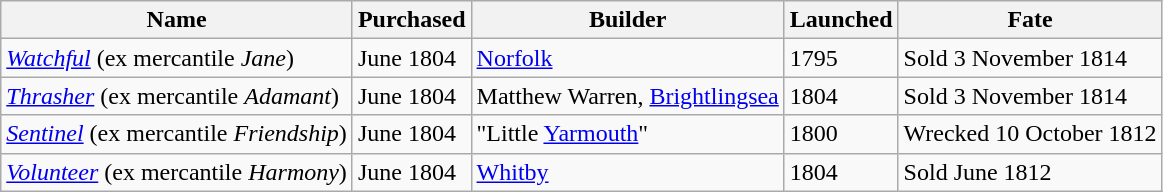<table class="sortable wikitable">
<tr>
<th>Name</th>
<th>Purchased</th>
<th>Builder</th>
<th>Launched</th>
<th>Fate</th>
</tr>
<tr>
<td><a href='#'><em>Watchful</em></a> (ex mercantile <em>Jane</em>)</td>
<td>June 1804</td>
<td><a href='#'>Norfolk</a></td>
<td>1795</td>
<td>Sold 3 November 1814</td>
</tr>
<tr>
<td><a href='#'><em>Thrasher</em></a> (ex mercantile <em>Adamant</em>)</td>
<td>June 1804</td>
<td>Matthew Warren, <a href='#'>Brightlingsea</a></td>
<td>1804</td>
<td>Sold 3 November 1814</td>
</tr>
<tr>
<td><a href='#'><em>Sentinel</em></a> (ex mercantile <em>Friendship</em>)</td>
<td>June 1804</td>
<td>"Little <a href='#'>Yarmouth</a>"</td>
<td>1800</td>
<td>Wrecked 10 October 1812</td>
</tr>
<tr>
<td><a href='#'><em>Volunteer</em></a> (ex mercantile <em>Harmony</em>)</td>
<td>June 1804</td>
<td><a href='#'>Whitby</a></td>
<td>1804</td>
<td>Sold June 1812</td>
</tr>
</table>
